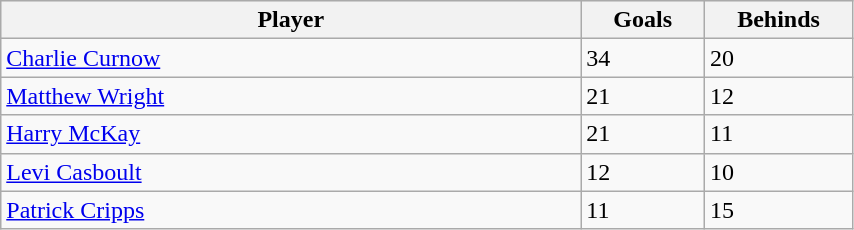<table class="wikitable sortable" style="width:45%;">
<tr style="background:#efefef;">
<th style="width:30%;">Player</th>
<th width=5%>Goals</th>
<th width=5%>Behinds</th>
</tr>
<tr>
<td><a href='#'>Charlie Curnow</a></td>
<td>34</td>
<td>20</td>
</tr>
<tr>
<td><a href='#'>Matthew Wright</a></td>
<td>21</td>
<td>12</td>
</tr>
<tr>
<td><a href='#'>Harry McKay</a></td>
<td>21</td>
<td>11</td>
</tr>
<tr>
<td><a href='#'>Levi Casboult</a></td>
<td>12</td>
<td>10</td>
</tr>
<tr>
<td><a href='#'>Patrick Cripps</a></td>
<td>11</td>
<td>15</td>
</tr>
</table>
